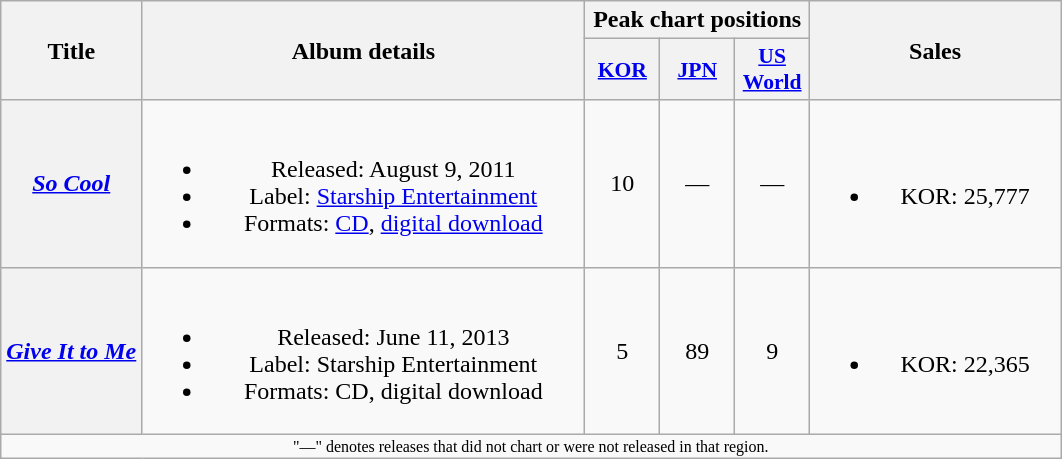<table class="wikitable plainrowheaders" style="text-align:center;">
<tr>
<th scope="col" rowspan="2">Title</th>
<th scope="col" rowspan="2" style="width:18em;">Album details</th>
<th scope="col" colspan="3">Peak chart positions</th>
<th scope="col" rowspan="2" style="width:10em;">Sales</th>
</tr>
<tr>
<th scope="col" style="width:3em;font-size:90%;"><a href='#'>KOR</a><br></th>
<th scope="col" style="width:3em;font-size:90%;"><a href='#'>JPN</a><br></th>
<th scope="col" style="width:3em;font-size:90%;"><a href='#'>US<br>World</a><br></th>
</tr>
<tr>
<th scope="row"><em><a href='#'>So Cool</a></em></th>
<td><br><ul><li>Released: August 9, 2011</li><li>Label: <a href='#'>Starship Entertainment</a></li><li>Formats: <a href='#'>CD</a>, <a href='#'>digital download</a></li></ul></td>
<td>10</td>
<td>—</td>
<td>—</td>
<td><br><ul><li>KOR: 25,777</li></ul></td>
</tr>
<tr>
<th scope="row"><em><a href='#'>Give It to Me</a></em></th>
<td><br><ul><li>Released: June 11, 2013</li><li>Label: Starship Entertainment</li><li>Formats: CD, digital download</li></ul></td>
<td>5</td>
<td>89</td>
<td>9</td>
<td><br><ul><li>KOR: 22,365</li></ul></td>
</tr>
<tr>
<td colspan="6" style="font-size:8pt;">"—" denotes releases that did not chart or were not released in that region.</td>
</tr>
</table>
